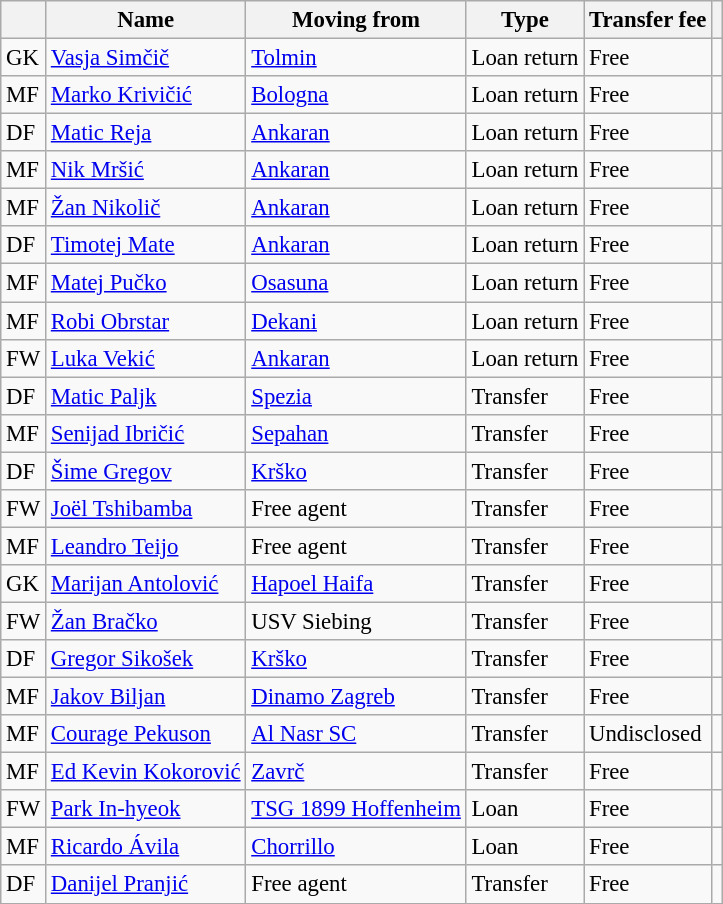<table class="wikitable sortable" style="font-size:95%;">
<tr>
<th></th>
<th>Name</th>
<th>Moving from</th>
<th>Type</th>
<th>Transfer fee</th>
<th></th>
</tr>
<tr>
<td>GK</td>
<td> <a href='#'>Vasja Simčič</a></td>
<td><a href='#'>Tolmin</a></td>
<td>Loan return</td>
<td>Free</td>
<td></td>
</tr>
<tr>
<td>MF</td>
<td> <a href='#'>Marko Krivičić</a></td>
<td> <a href='#'>Bologna</a></td>
<td>Loan return</td>
<td>Free</td>
<td></td>
</tr>
<tr>
<td>DF</td>
<td> <a href='#'>Matic Reja</a></td>
<td><a href='#'>Ankaran</a></td>
<td>Loan return</td>
<td>Free</td>
<td></td>
</tr>
<tr>
<td>MF</td>
<td> <a href='#'>Nik Mršić</a></td>
<td><a href='#'>Ankaran</a></td>
<td>Loan return</td>
<td>Free</td>
<td></td>
</tr>
<tr>
<td>MF</td>
<td> <a href='#'>Žan Nikolič</a></td>
<td><a href='#'>Ankaran</a></td>
<td>Loan return</td>
<td>Free</td>
<td></td>
</tr>
<tr>
<td>DF</td>
<td> <a href='#'>Timotej Mate</a></td>
<td><a href='#'>Ankaran</a></td>
<td>Loan return</td>
<td>Free</td>
<td></td>
</tr>
<tr>
<td>MF</td>
<td> <a href='#'>Matej Pučko</a></td>
<td> <a href='#'>Osasuna</a></td>
<td>Loan return</td>
<td>Free</td>
<td></td>
</tr>
<tr>
<td>MF</td>
<td> <a href='#'>Robi Obrstar</a></td>
<td><a href='#'>Dekani</a></td>
<td>Loan return</td>
<td>Free</td>
<td></td>
</tr>
<tr>
<td>FW</td>
<td> <a href='#'>Luka Vekić</a></td>
<td><a href='#'>Ankaran</a></td>
<td>Loan return</td>
<td>Free</td>
<td></td>
</tr>
<tr>
<td>DF</td>
<td> <a href='#'>Matic Paljk</a></td>
<td> <a href='#'>Spezia</a></td>
<td>Transfer</td>
<td>Free</td>
<td></td>
</tr>
<tr>
<td>MF</td>
<td> <a href='#'>Senijad Ibričić</a></td>
<td> <a href='#'>Sepahan</a></td>
<td>Transfer</td>
<td>Free</td>
<td></td>
</tr>
<tr>
<td>DF</td>
<td> <a href='#'>Šime Gregov</a></td>
<td><a href='#'>Krško</a></td>
<td>Transfer</td>
<td>Free</td>
<td></td>
</tr>
<tr>
<td>FW</td>
<td> <a href='#'>Joël Tshibamba</a></td>
<td>Free agent</td>
<td>Transfer</td>
<td>Free</td>
<td></td>
</tr>
<tr>
<td>MF</td>
<td> <a href='#'>Leandro Teijo</a></td>
<td>Free agent</td>
<td>Transfer</td>
<td>Free</td>
<td></td>
</tr>
<tr>
<td>GK</td>
<td> <a href='#'>Marijan Antolović</a></td>
<td> <a href='#'>Hapoel Haifa</a></td>
<td>Transfer</td>
<td>Free</td>
<td></td>
</tr>
<tr>
<td>FW</td>
<td> <a href='#'>Žan Bračko</a></td>
<td> USV Siebing</td>
<td>Transfer</td>
<td>Free</td>
<td></td>
</tr>
<tr>
<td>DF</td>
<td> <a href='#'>Gregor Sikošek</a></td>
<td><a href='#'>Krško</a></td>
<td>Transfer</td>
<td>Free</td>
<td></td>
</tr>
<tr>
<td>MF</td>
<td> <a href='#'>Jakov Biljan</a></td>
<td> <a href='#'>Dinamo Zagreb</a></td>
<td>Transfer</td>
<td>Free</td>
<td></td>
</tr>
<tr>
<td>MF</td>
<td> <a href='#'>Courage Pekuson</a></td>
<td> <a href='#'>Al Nasr SC</a></td>
<td>Transfer</td>
<td>Undisclosed</td>
<td></td>
</tr>
<tr>
<td>MF</td>
<td> <a href='#'>Ed Kevin Kokorović</a></td>
<td><a href='#'>Zavrč</a></td>
<td>Transfer</td>
<td>Free</td>
<td></td>
</tr>
<tr>
<td>FW</td>
<td> <a href='#'>Park In-hyeok</a></td>
<td> <a href='#'>TSG 1899 Hoffenheim</a></td>
<td>Loan</td>
<td>Free</td>
<td></td>
</tr>
<tr>
<td>MF</td>
<td> <a href='#'>Ricardo Ávila</a></td>
<td> <a href='#'>Chorrillo</a></td>
<td>Loan</td>
<td>Free</td>
<td></td>
</tr>
<tr>
<td>DF</td>
<td> <a href='#'>Danijel Pranjić</a></td>
<td>Free agent</td>
<td>Transfer</td>
<td>Free</td>
<td></td>
</tr>
</table>
